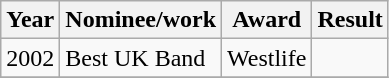<table class="wikitable">
<tr>
<th>Year</th>
<th>Nominee/work</th>
<th>Award</th>
<th>Result</th>
</tr>
<tr>
<td>2002</td>
<td>Best UK Band</td>
<td>Westlife</td>
<td></td>
</tr>
<tr>
</tr>
</table>
